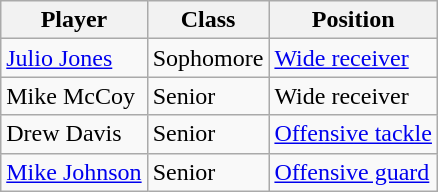<table class="wikitable">
<tr>
<th>Player</th>
<th>Class</th>
<th>Position</th>
</tr>
<tr>
<td><a href='#'>Julio Jones</a></td>
<td>Sophomore</td>
<td><a href='#'>Wide receiver</a></td>
</tr>
<tr>
<td>Mike McCoy</td>
<td>Senior</td>
<td>Wide receiver</td>
</tr>
<tr>
<td>Drew Davis</td>
<td>Senior</td>
<td><a href='#'>Offensive tackle</a></td>
</tr>
<tr>
<td><a href='#'>Mike Johnson</a></td>
<td>Senior</td>
<td><a href='#'>Offensive guard</a></td>
</tr>
</table>
